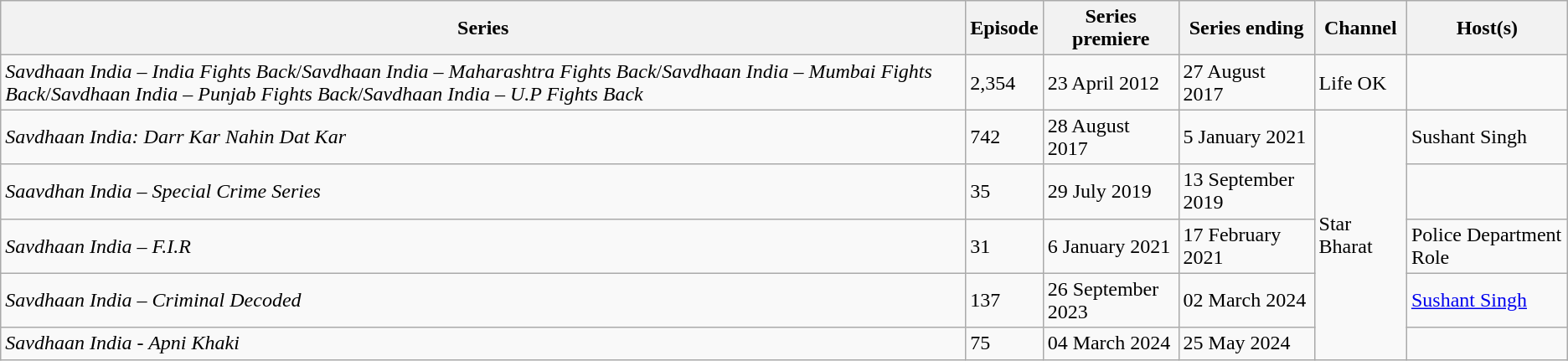<table class="wikitable">
<tr>
<th>Series</th>
<th>Episode</th>
<th>Series premiere</th>
<th>Series ending</th>
<th>Channel</th>
<th>Host(s)</th>
</tr>
<tr>
<td><em>Savdhaan India – India Fights Back</em>/<em>Savdhaan India – Maharashtra Fights Back</em>/<em>Savdhaan India – Mumbai Fights Back</em>/<em>Savdhaan India – Punjab Fights Back</em>/<em>Savdhaan India – U.P Fights Back</em></td>
<td>2,354</td>
<td>23 April 2012</td>
<td>27 August 2017</td>
<td>Life OK</td>
<td></td>
</tr>
<tr>
<td><em>Savdhaan India: Darr Kar Nahin Dat Kar</em></td>
<td>742</td>
<td>28 August 2017</td>
<td>5 January 2021</td>
<td rowspan="5">Star Bharat</td>
<td>Sushant Singh</td>
</tr>
<tr>
<td><em>Saavdhan India – Special Crime Series</em></td>
<td>35</td>
<td>29 July 2019</td>
<td>13 September 2019</td>
<td></td>
</tr>
<tr>
<td><em>Savdhaan India – F.I.R</em></td>
<td>31</td>
<td>6 January 2021</td>
<td>17 February 2021</td>
<td>Police Department Role</td>
</tr>
<tr>
<td><em>Savdhaan India – Criminal Decoded</em></td>
<td>137</td>
<td>26 September 2023</td>
<td>02 March 2024</td>
<td><a href='#'>Sushant Singh</a></td>
</tr>
<tr>
<td><em>Savdhaan India - Apni Khaki</em></td>
<td>75</td>
<td>04 March 2024</td>
<td>25 May 2024</td>
<td></td>
</tr>
</table>
